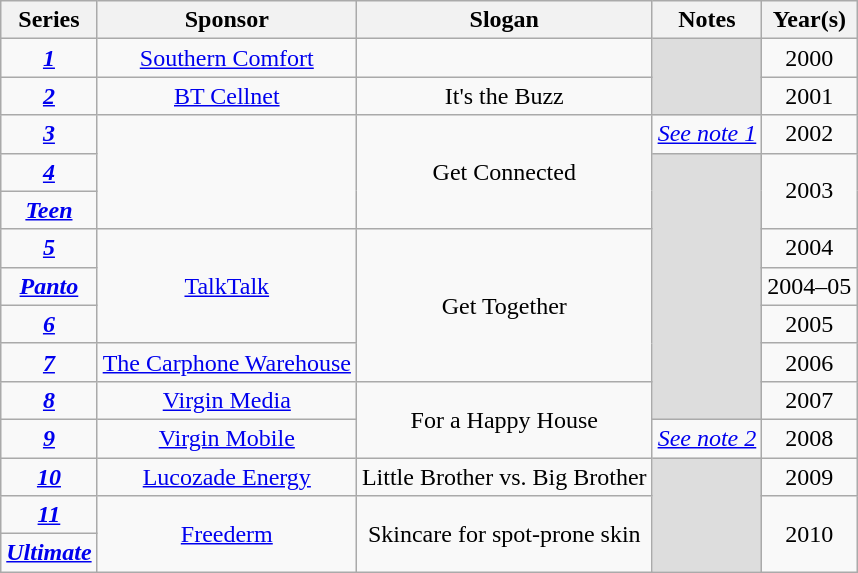<table class="wikitable" style="text-align:center">
<tr>
<th>Series</th>
<th>Sponsor</th>
<th>Slogan</th>
<th>Notes</th>
<th>Year(s)</th>
</tr>
<tr>
<td><strong><em><a href='#'>1</a></em></strong></td>
<td><a href='#'>Southern Comfort</a></td>
<td></td>
<td rowspan="2" style="background:#ddd;"></td>
<td>2000</td>
</tr>
<tr>
<td><strong><em><a href='#'>2</a></em></strong></td>
<td><a href='#'>BT Cellnet</a></td>
<td>It's the Buzz</td>
<td>2001</td>
</tr>
<tr>
<td><strong><em><a href='#'>3</a></em></strong></td>
<td rowspan=3><a href='#'></a></td>
<td rowspan=3>Get Connected</td>
<td><em><a href='#'>See note 1</a></em></td>
<td>2002</td>
</tr>
<tr>
<td><strong><em><a href='#'>4</a></em></strong></td>
<td rowspan="7" style="background:#ddd;"></td>
<td rowspan=2>2003</td>
</tr>
<tr>
<td><strong><em><a href='#'>Teen</a></em></strong></td>
</tr>
<tr>
<td><strong><em><a href='#'>5</a></em></strong></td>
<td rowspan=3><a href='#'>TalkTalk</a></td>
<td rowspan=4>Get Together</td>
<td>2004</td>
</tr>
<tr>
<td><strong><em><a href='#'>Panto</a></em></strong></td>
<td>2004–05</td>
</tr>
<tr>
<td><strong><em><a href='#'>6</a></em></strong></td>
<td>2005</td>
</tr>
<tr>
<td><strong><em><a href='#'>7</a></em></strong></td>
<td><a href='#'>The Carphone Warehouse</a></td>
<td>2006</td>
</tr>
<tr>
<td><strong><em><a href='#'>8</a></em></strong></td>
<td><a href='#'>Virgin Media</a></td>
<td rowspan=2>For a Happy House</td>
<td>2007</td>
</tr>
<tr>
<td><strong><em><a href='#'>9</a></em></strong></td>
<td><a href='#'>Virgin Mobile</a></td>
<td><em><a href='#'>See note 2</a></em></td>
<td>2008</td>
</tr>
<tr>
<td><strong><em><a href='#'>10</a></em></strong></td>
<td><a href='#'>Lucozade Energy</a></td>
<td>Little Brother vs. Big Brother</td>
<td rowspan="3" style="background:#ddd;"></td>
<td>2009</td>
</tr>
<tr>
<td><strong><em><a href='#'>11</a></em></strong></td>
<td rowspan=2><a href='#'>Freederm</a></td>
<td rowspan=2>Skincare for spot-prone skin</td>
<td rowspan=2>2010</td>
</tr>
<tr>
<td><strong><em><a href='#'>Ultimate</a></em></strong></td>
</tr>
</table>
